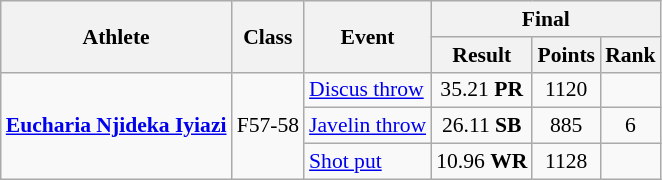<table class=wikitable style="font-size:90%">
<tr>
<th rowspan="2">Athlete</th>
<th rowspan="2">Class</th>
<th rowspan="2">Event</th>
<th colspan="3">Final</th>
</tr>
<tr>
<th>Result</th>
<th>Points</th>
<th>Rank</th>
</tr>
<tr>
<td rowspan="3"><strong><a href='#'>Eucharia Njideka Iyiazi</a></strong></td>
<td rowspan="3" style="text-align:center;">F57-58</td>
<td><a href='#'>Discus throw</a></td>
<td style="text-align:center;">35.21 <strong>PR</strong></td>
<td style="text-align:center;">1120</td>
<td style="text-align:center;"></td>
</tr>
<tr>
<td><a href='#'>Javelin throw</a></td>
<td style="text-align:center;">26.11 <strong>SB</strong></td>
<td style="text-align:center;">885</td>
<td style="text-align:center;">6</td>
</tr>
<tr>
<td><a href='#'>Shot put</a></td>
<td style="text-align:center;">10.96 <strong>WR</strong></td>
<td style="text-align:center;">1128</td>
<td style="text-align:center;"></td>
</tr>
</table>
